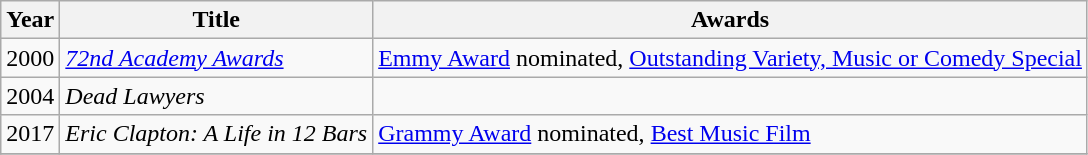<table class="wikitable">
<tr>
<th>Year</th>
<th>Title</th>
<th>Awards</th>
</tr>
<tr>
<td>2000</td>
<td><em><a href='#'>72nd Academy Awards</a></em></td>
<td><a href='#'>Emmy Award</a> nominated, <a href='#'>Outstanding Variety, Music or Comedy Special</a></td>
</tr>
<tr>
<td>2004</td>
<td><em>Dead Lawyers</em></td>
<td></td>
</tr>
<tr>
<td>2017</td>
<td><em>Eric Clapton: A Life in 12 Bars</em></td>
<td><a href='#'>Grammy Award</a> nominated, <a href='#'>Best Music Film</a></td>
</tr>
<tr>
</tr>
</table>
